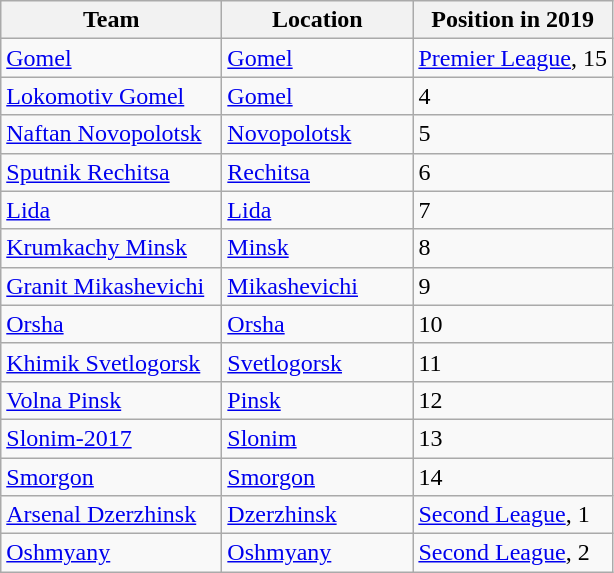<table class="wikitable sortable" style="text-align:left">
<tr>
<th width=140>Team</th>
<th width=120>Location</th>
<th data-sort-type="number">Position in 2019</th>
</tr>
<tr>
<td><a href='#'>Gomel</a></td>
<td><a href='#'>Gomel</a></td>
<td><a href='#'>Premier League</a>, 15</td>
</tr>
<tr>
<td><a href='#'>Lokomotiv Gomel</a></td>
<td><a href='#'>Gomel</a></td>
<td>4</td>
</tr>
<tr>
<td><a href='#'>Naftan Novopolotsk</a></td>
<td><a href='#'>Novopolotsk</a></td>
<td>5</td>
</tr>
<tr>
<td><a href='#'>Sputnik Rechitsa</a></td>
<td><a href='#'>Rechitsa</a></td>
<td>6</td>
</tr>
<tr>
<td><a href='#'>Lida</a></td>
<td><a href='#'>Lida</a></td>
<td>7</td>
</tr>
<tr>
<td><a href='#'>Krumkachy Minsk</a></td>
<td><a href='#'>Minsk</a></td>
<td>8</td>
</tr>
<tr>
<td><a href='#'>Granit Mikashevichi</a></td>
<td><a href='#'>Mikashevichi</a></td>
<td>9</td>
</tr>
<tr>
<td><a href='#'>Orsha</a></td>
<td><a href='#'>Orsha</a></td>
<td>10</td>
</tr>
<tr>
<td><a href='#'>Khimik Svetlogorsk</a></td>
<td><a href='#'>Svetlogorsk</a></td>
<td>11</td>
</tr>
<tr>
<td><a href='#'>Volna Pinsk</a></td>
<td><a href='#'>Pinsk</a></td>
<td>12</td>
</tr>
<tr>
<td><a href='#'>Slonim-2017</a></td>
<td><a href='#'>Slonim</a></td>
<td>13</td>
</tr>
<tr>
<td><a href='#'>Smorgon</a></td>
<td><a href='#'>Smorgon</a></td>
<td>14</td>
</tr>
<tr>
<td><a href='#'>Arsenal Dzerzhinsk</a></td>
<td><a href='#'>Dzerzhinsk</a></td>
<td><a href='#'>Second League</a>, 1</td>
</tr>
<tr>
<td><a href='#'>Oshmyany</a></td>
<td><a href='#'>Oshmyany</a></td>
<td><a href='#'>Second League</a>, 2</td>
</tr>
</table>
